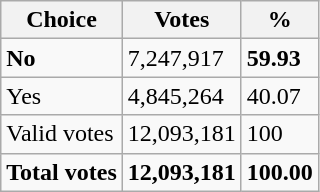<table class="wikitable">
<tr>
<th>Choice</th>
<th>Votes</th>
<th>%</th>
</tr>
<tr>
<td><strong>No</strong></td>
<td>7,247,917</td>
<td><strong>59.93</strong></td>
</tr>
<tr>
<td>Yes</td>
<td>4,845,264</td>
<td>40.07</td>
</tr>
<tr>
<td>Valid votes</td>
<td>12,093,181</td>
<td>100</td>
</tr>
<tr>
<td><strong>Total votes</strong></td>
<td><strong>12,093,181</strong></td>
<td><strong>100.00</strong></td>
</tr>
</table>
